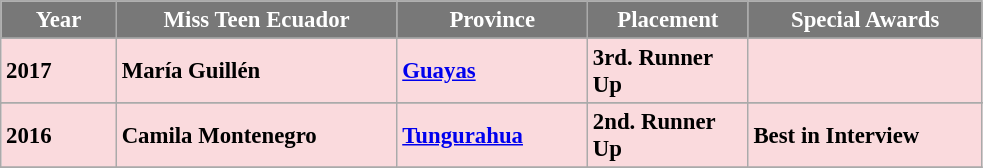<table class="wikitable sortable" style="font-size: 95%;">
<tr>
<th width="70" style="background-color:#787878;color:#FFFFFF;">Year</th>
<th width="180" style="background-color:#787878;color:#FFFFFF;">Miss Teen Ecuador</th>
<th width="120" style="background-color:#787878;color:#FFFFFF;">Province</th>
<th width="100" style="background-color:#787878;color:#FFFFFF;">Placement</th>
<th width="149" style="background-color:#787878;color:#FFFFFF;">Special Awards</th>
</tr>
<tr>
</tr>
<tr style="background-color:#FADADD; font-weight: bold">
<td>2017</td>
<td>María Guillén</td>
<td> <a href='#'>Guayas</a></td>
<td>3rd. Runner Up</td>
<td></td>
</tr>
<tr>
</tr>
<tr style="background-color:#FADADD; font-weight: bold">
<td>2016</td>
<td>Camila Montenegro</td>
<td> <a href='#'>Tungurahua</a></td>
<td>2nd. Runner Up</td>
<td>Best in Interview</td>
</tr>
<tr>
</tr>
</table>
